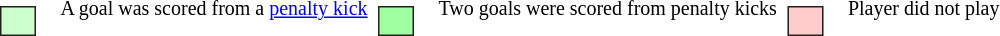<table style="font-size: smaller;">
<tr>
<td><br><table style="padding:0em .6em; height:1.5em; background:#ccffcc; border:solid 1px #242020; width: 1.5em; margin:.25em .9em .25em .25em;" valign="top">
<tr>
<td></td>
</tr>
</table>
</td>
<td>A goal was scored from a <a href='#'>penalty kick</a></td>
<td><br><table style="padding:0 .6em; height:1.5em; background:#a0ffa0; border:solid 1px #242020; width:1.5em; margin:.25em .9em .25em .25em; vertical-align:top;">
<tr>
<td></td>
</tr>
</table>
</td>
<td>Two goals were scored from penalty kicks</td>
<td><br><table style="padding:0 .6em; height:1.5em; background:#fcc; border:solid 1px #242020; width:1.5em; margin:.25em .9em .25em .25em; vertical-align:top;">
<tr>
<td></td>
</tr>
</table>
</td>
<td>Player did not play</td>
</tr>
</table>
